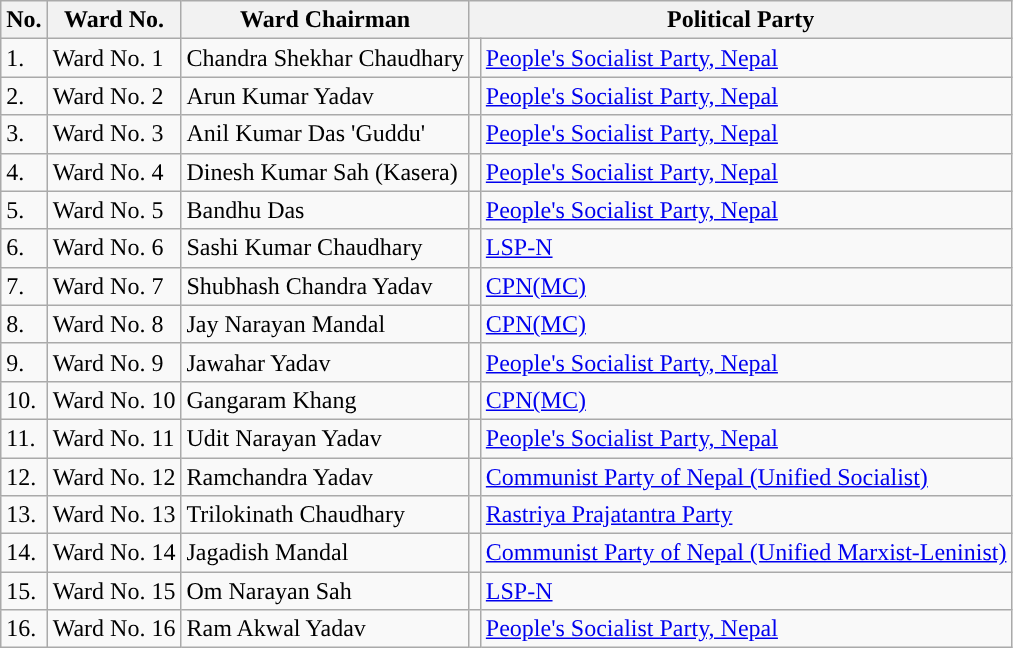<table class="wikitable sortable">
<tr>
<th>No.</th>
<th>Ward No.</th>
<th>Ward Chairman</th>
<th colspan="2">Political Party</th>
</tr>
<tr>
<td>1.</td>
<td>Ward No. 1</td>
<td>Chandra Shekhar Chaudhary</td>
<td style="background-color:"></td>
<td><a href='#'>People's Socialist Party, Nepal</a></td>
</tr>
<tr>
<td>2.</td>
<td>Ward No. 2</td>
<td>Arun Kumar Yadav</td>
<td style="background-color:"></td>
<td><a href='#'>People's Socialist Party, Nepal</a></td>
</tr>
<tr>
<td>3.</td>
<td>Ward No. 3</td>
<td>Anil Kumar Das 'Guddu'</td>
<td style="background-color:"></td>
<td><a href='#'>People's Socialist Party, Nepal</a></td>
</tr>
<tr>
<td>4.</td>
<td>Ward No. 4</td>
<td>Dinesh Kumar Sah (Kasera)</td>
<td style="background-color:"></td>
<td><a href='#'>People's Socialist Party, Nepal</a></td>
</tr>
<tr>
<td>5.</td>
<td>Ward No. 5</td>
<td>Bandhu Das</td>
<td style="background-color:"></td>
<td><a href='#'>People's Socialist Party, Nepal</a></td>
</tr>
<tr>
<td>6.</td>
<td>Ward No. 6</td>
<td>Sashi Kumar Chaudhary</td>
<td style="background-color:"></td>
<td><a href='#'>LSP-N</a></td>
</tr>
<tr>
<td>7.</td>
<td>Ward No. 7</td>
<td>Shubhash Chandra Yadav</td>
<td style="background-color:"></td>
<td><a href='#'>CPN(MC)</a></td>
</tr>
<tr>
<td>8.</td>
<td>Ward No. 8</td>
<td>Jay Narayan Mandal</td>
<td style="background-color:"></td>
<td><a href='#'>CPN(MC)</a></td>
</tr>
<tr>
<td>9.</td>
<td>Ward No. 9</td>
<td>Jawahar Yadav</td>
<td style="background-color:"></td>
<td><a href='#'>People's Socialist Party, Nepal</a></td>
</tr>
<tr>
<td>10.</td>
<td>Ward No. 10</td>
<td>Gangaram Khang</td>
<td style="background-color:"></td>
<td><a href='#'>CPN(MC)</a></td>
</tr>
<tr>
<td>11.</td>
<td>Ward No. 11</td>
<td>Udit Narayan Yadav</td>
<td style="background-color:"></td>
<td><a href='#'>People's Socialist Party, Nepal</a></td>
</tr>
<tr>
<td>12.</td>
<td>Ward No. 12</td>
<td>Ramchandra Yadav</td>
<td style="background-color:"></td>
<td><a href='#'>Communist Party of Nepal (Unified Socialist)</a></td>
</tr>
<tr>
<td>13.</td>
<td>Ward No. 13</td>
<td>Trilokinath Chaudhary</td>
<td style="background-color:"></td>
<td><a href='#'>Rastriya Prajatantra Party</a></td>
</tr>
<tr>
<td>14.</td>
<td>Ward No. 14</td>
<td>Jagadish Mandal</td>
<td style="background-color:"></td>
<td><a href='#'>Communist Party of Nepal (Unified Marxist-Leninist)</a></td>
</tr>
<tr>
<td>15.</td>
<td>Ward No. 15</td>
<td>Om Narayan Sah</td>
<td style="background-color:"></td>
<td><a href='#'>LSP-N</a></td>
</tr>
<tr>
<td>16.</td>
<td>Ward No. 16</td>
<td>Ram Akwal Yadav</td>
<td style="background-color:"></td>
<td><a href='#'>People's Socialist Party, Nepal</a></td>
</tr>
</table>
